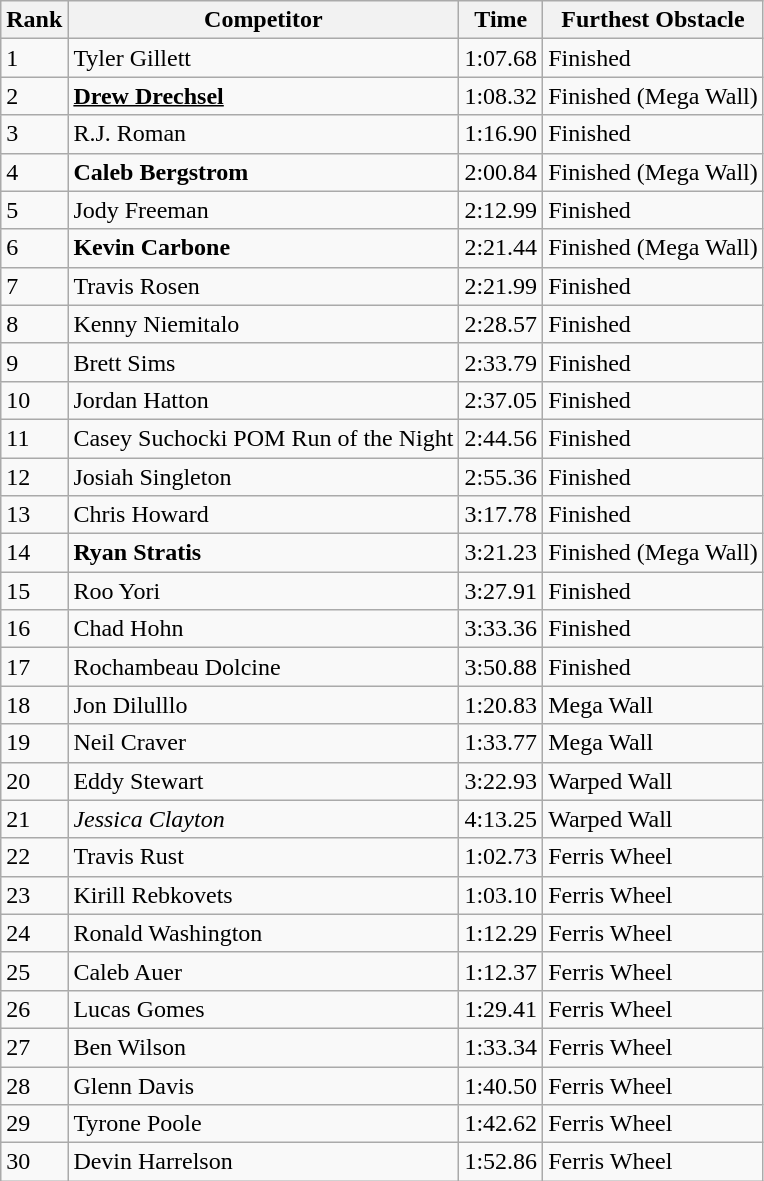<table class="wikitable sortable mw-collapsible">
<tr>
<th>Rank</th>
<th>Competitor</th>
<th>Time</th>
<th>Furthest Obstacle</th>
</tr>
<tr>
<td>1</td>
<td>Tyler Gillett</td>
<td>1:07.68</td>
<td>Finished</td>
</tr>
<tr>
<td>2</td>
<td><strong><u>Drew Drechsel</u></strong></td>
<td>1:08.32</td>
<td>Finished (Mega Wall)</td>
</tr>
<tr>
<td>3</td>
<td>R.J. Roman</td>
<td>1:16.90</td>
<td>Finished</td>
</tr>
<tr>
<td>4</td>
<td><strong>Caleb Bergstrom</strong></td>
<td>2:00.84</td>
<td>Finished (Mega Wall)</td>
</tr>
<tr>
<td>5</td>
<td>Jody Freeman</td>
<td>2:12.99</td>
<td>Finished</td>
</tr>
<tr>
<td>6</td>
<td><strong>Kevin Carbone</strong></td>
<td>2:21.44</td>
<td>Finished (Mega Wall)</td>
</tr>
<tr>
<td>7</td>
<td>Travis Rosen</td>
<td>2:21.99</td>
<td>Finished</td>
</tr>
<tr>
<td>8</td>
<td>Kenny Niemitalo</td>
<td>2:28.57</td>
<td>Finished</td>
</tr>
<tr>
<td>9</td>
<td>Brett Sims</td>
<td>2:33.79</td>
<td>Finished</td>
</tr>
<tr>
<td>10</td>
<td>Jordan Hatton</td>
<td>2:37.05</td>
<td>Finished</td>
</tr>
<tr>
<td>11</td>
<td>Casey Suchocki POM Run of the Night</td>
<td>2:44.56</td>
<td>Finished</td>
</tr>
<tr>
<td>12</td>
<td>Josiah Singleton</td>
<td>2:55.36</td>
<td>Finished</td>
</tr>
<tr>
<td>13</td>
<td>Chris Howard</td>
<td>3:17.78</td>
<td>Finished</td>
</tr>
<tr>
<td>14</td>
<td><strong>Ryan Stratis</strong></td>
<td>3:21.23</td>
<td>Finished (Mega Wall)</td>
</tr>
<tr>
<td>15</td>
<td>Roo Yori</td>
<td>3:27.91</td>
<td>Finished</td>
</tr>
<tr>
<td>16</td>
<td>Chad Hohn</td>
<td>3:33.36</td>
<td>Finished</td>
</tr>
<tr>
<td>17</td>
<td>Rochambeau Dolcine</td>
<td>3:50.88</td>
<td>Finished</td>
</tr>
<tr>
<td>18</td>
<td>Jon Dilulllo</td>
<td>1:20.83</td>
<td>Mega Wall</td>
</tr>
<tr>
<td>19</td>
<td>Neil Craver</td>
<td>1:33.77</td>
<td>Mega Wall</td>
</tr>
<tr>
<td>20</td>
<td>Eddy Stewart</td>
<td>3:22.93</td>
<td>Warped Wall</td>
</tr>
<tr>
<td>21</td>
<td><em>Jessica Clayton</em></td>
<td>4:13.25</td>
<td>Warped Wall</td>
</tr>
<tr>
<td>22</td>
<td>Travis Rust</td>
<td>1:02.73</td>
<td>Ferris Wheel</td>
</tr>
<tr>
<td>23</td>
<td>Kirill Rebkovets</td>
<td>1:03.10</td>
<td>Ferris Wheel</td>
</tr>
<tr>
<td>24</td>
<td>Ronald Washington</td>
<td>1:12.29</td>
<td>Ferris Wheel</td>
</tr>
<tr>
<td>25</td>
<td>Caleb Auer</td>
<td>1:12.37</td>
<td>Ferris Wheel</td>
</tr>
<tr>
<td>26</td>
<td>Lucas Gomes</td>
<td>1:29.41</td>
<td>Ferris Wheel</td>
</tr>
<tr>
<td>27</td>
<td>Ben Wilson</td>
<td>1:33.34</td>
<td>Ferris Wheel</td>
</tr>
<tr>
<td>28</td>
<td>Glenn Davis</td>
<td>1:40.50</td>
<td>Ferris Wheel</td>
</tr>
<tr>
<td>29</td>
<td>Tyrone Poole</td>
<td>1:42.62</td>
<td>Ferris Wheel</td>
</tr>
<tr>
<td>30</td>
<td>Devin Harrelson</td>
<td>1:52.86</td>
<td>Ferris Wheel</td>
</tr>
</table>
